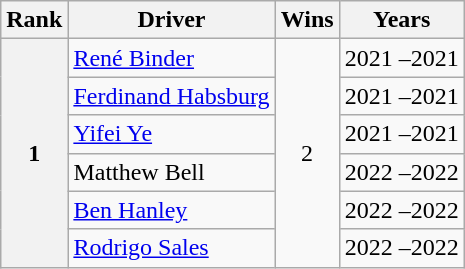<table class="wikitable">
<tr>
<th>Rank</th>
<th>Driver</th>
<th>Wins</th>
<th>Years</th>
</tr>
<tr>
<th rowspan="6">1</th>
<td> <a href='#'>René Binder</a></td>
<td rowspan="6" align="center">2</td>
<td>2021 –2021 </td>
</tr>
<tr>
<td> <a href='#'>Ferdinand Habsburg</a></td>
<td>2021 –2021 </td>
</tr>
<tr>
<td> <a href='#'>Yifei Ye</a></td>
<td>2021 –2021 </td>
</tr>
<tr>
<td> Matthew Bell</td>
<td>2022 –2022 </td>
</tr>
<tr>
<td> <a href='#'>Ben Hanley</a></td>
<td>2022 –2022 </td>
</tr>
<tr>
<td> <a href='#'>Rodrigo Sales</a></td>
<td>2022 –2022 </td>
</tr>
</table>
